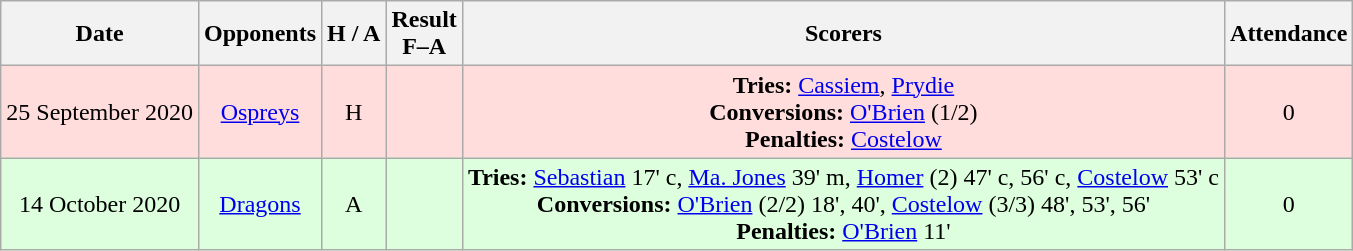<table class="wikitable" style="text-align:center">
<tr>
<th>Date</th>
<th>Opponents</th>
<th>H / A</th>
<th>Result<br>F–A</th>
<th>Scorers</th>
<th>Attendance</th>
</tr>
<tr style="background:#ffdddd">
<td>25 September 2020</td>
<td><a href='#'>Ospreys</a></td>
<td>H</td>
<td></td>
<td><strong>Tries:</strong> <a href='#'>Cassiem</a>, <a href='#'>Prydie</a><br><strong>Conversions:</strong> <a href='#'>O'Brien</a> (1/2)<br><strong>Penalties:</strong> <a href='#'>Costelow</a></td>
<td>0</td>
</tr>
<tr style="background:#ddffdd">
<td>14 October 2020</td>
<td><a href='#'>Dragons</a></td>
<td>A</td>
<td></td>
<td><strong>Tries:</strong> <a href='#'>Sebastian</a> 17' c, <a href='#'>Ma. Jones</a> 39' m, <a href='#'>Homer</a> (2) 47' c, 56' c, <a href='#'>Costelow</a> 53' c<br><strong>Conversions:</strong> <a href='#'>O'Brien</a> (2/2) 18', 40', <a href='#'>Costelow</a> (3/3) 48', 53', 56'<br><strong>Penalties:</strong> <a href='#'>O'Brien</a> 11'</td>
<td>0</td>
</tr>
</table>
